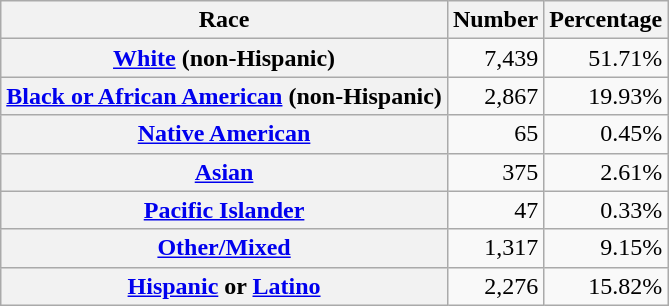<table class="wikitable" style="text-align:right">
<tr>
<th scope="col">Race</th>
<th scope="col">Number</th>
<th scope="col">Percentage</th>
</tr>
<tr>
<th scope="row"><a href='#'>White</a> (non-Hispanic)</th>
<td>7,439</td>
<td>51.71%</td>
</tr>
<tr>
<th scope="row"><a href='#'>Black or African American</a> (non-Hispanic)</th>
<td>2,867</td>
<td>19.93%</td>
</tr>
<tr>
<th scope="row"><a href='#'>Native American</a></th>
<td>65</td>
<td>0.45%</td>
</tr>
<tr>
<th scope="row"><a href='#'>Asian</a></th>
<td>375</td>
<td>2.61%</td>
</tr>
<tr>
<th scope="row"><a href='#'>Pacific Islander</a></th>
<td>47</td>
<td>0.33%</td>
</tr>
<tr>
<th scope="row"><a href='#'>Other/Mixed</a></th>
<td>1,317</td>
<td>9.15%</td>
</tr>
<tr>
<th scope="row"><a href='#'>Hispanic</a> or <a href='#'>Latino</a></th>
<td>2,276</td>
<td>15.82%</td>
</tr>
</table>
